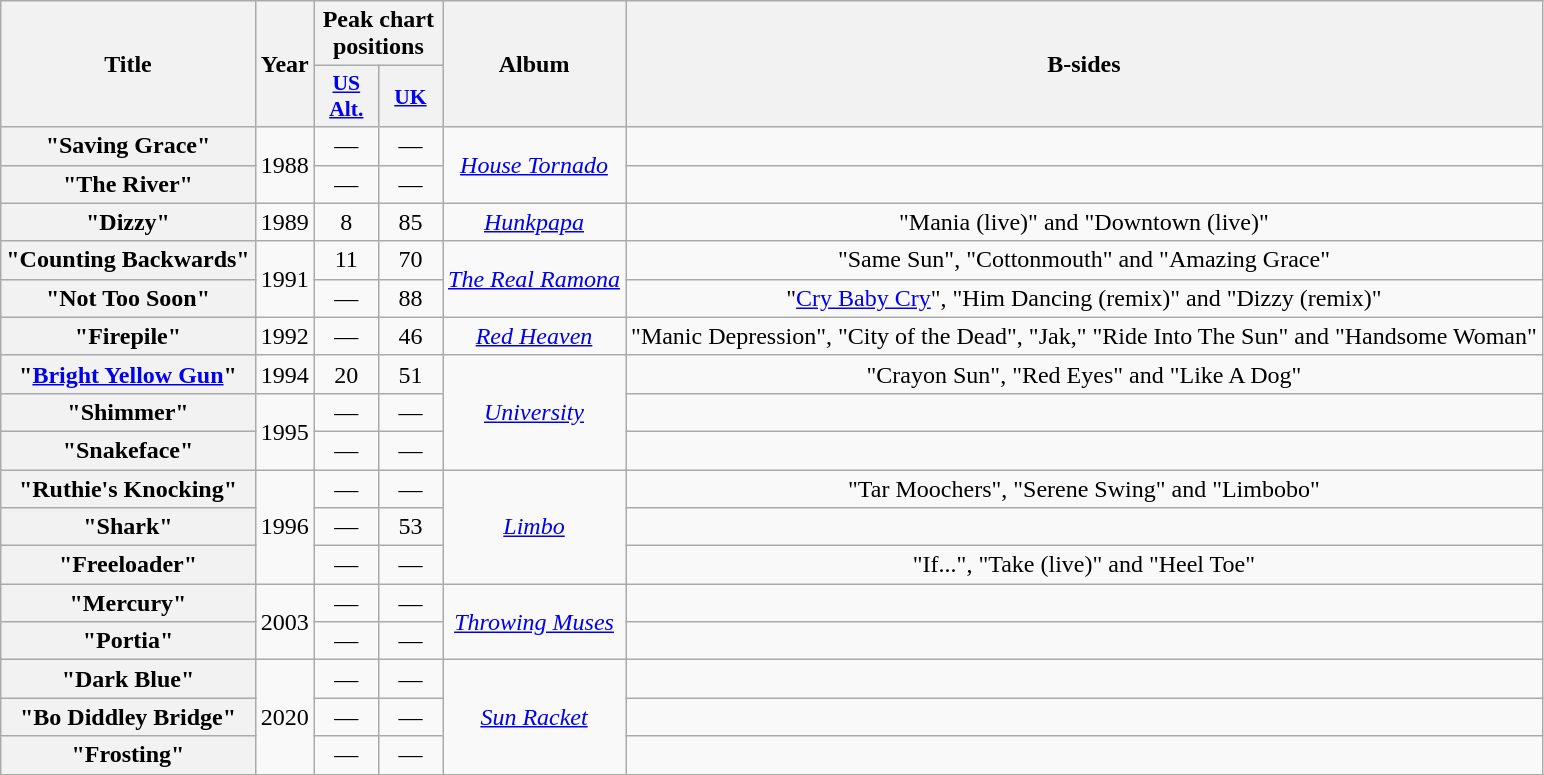<table class="wikitable plainrowheaders" style="text-align:center;">
<tr>
<th rowspan="2">Title</th>
<th rowspan="2">Year</th>
<th colspan="2">Peak chart positions</th>
<th rowspan="2">Album</th>
<th rowspan="2">B-sides</th>
</tr>
<tr>
<th scope="col" style="width:2.5em;font-size:90%;"><a href='#'>US<br>Alt.</a><br></th>
<th scope="col" style="width:2.5em;font-size:90%;"><a href='#'>UK</a><br></th>
</tr>
<tr>
<th scope="row">"Saving Grace"</th>
<td rowspan="2">1988</td>
<td>—</td>
<td>—</td>
<td rowspan="2"><em><a href='#'>House Tornado</a></em></td>
<td></td>
</tr>
<tr>
<th scope="row">"The River"</th>
<td>—</td>
<td>—</td>
<td></td>
</tr>
<tr>
<th scope="row">"Dizzy"</th>
<td>1989</td>
<td>8</td>
<td>85</td>
<td><em><a href='#'>Hunkpapa</a></em></td>
<td>"Mania (live)" and "Downtown (live)"</td>
</tr>
<tr>
<th scope="row">"Counting Backwards"</th>
<td rowspan="2">1991</td>
<td>11</td>
<td>70</td>
<td rowspan="2"><em><a href='#'>The Real Ramona</a></em></td>
<td>"Same Sun", "Cottonmouth" and "Amazing Grace"</td>
</tr>
<tr>
<th scope="row">"Not Too Soon"</th>
<td>—</td>
<td>88</td>
<td>"<a href='#'>Cry Baby Cry</a>", "Him Dancing (remix)" and "Dizzy (remix)"</td>
</tr>
<tr>
<th scope="row">"Firepile"</th>
<td>1992</td>
<td>—</td>
<td>46</td>
<td><em><a href='#'>Red Heaven</a></em></td>
<td>"Manic Depression", "City of the Dead", "Jak," "Ride Into The Sun" and "Handsome Woman"</td>
</tr>
<tr>
<th scope="row">"<a href='#'>Bright Yellow Gun</a>"</th>
<td>1994</td>
<td>20</td>
<td>51</td>
<td rowspan="3"><em><a href='#'>University</a></em></td>
<td>"Crayon Sun", "Red Eyes" and "Like A Dog"</td>
</tr>
<tr>
<th scope="row">"Shimmer"</th>
<td rowspan="2">1995</td>
<td>—</td>
<td>—</td>
<td></td>
</tr>
<tr>
<th scope="row">"Snakeface"</th>
<td>—</td>
<td>—</td>
<td></td>
</tr>
<tr>
<th scope="row">"Ruthie's Knocking"</th>
<td rowspan="3">1996</td>
<td>—</td>
<td>—</td>
<td rowspan="3"><em><a href='#'>Limbo</a></em></td>
<td>"Tar Moochers", "Serene Swing" and "Limbobo"</td>
</tr>
<tr>
<th scope="row">"Shark"</th>
<td>—</td>
<td>53</td>
<td></td>
</tr>
<tr>
<th scope="row">"Freeloader"</th>
<td>—</td>
<td>—</td>
<td>"If...", "Take (live)" and "Heel Toe"</td>
</tr>
<tr>
<th scope="row">"Mercury"</th>
<td rowspan="2">2003</td>
<td>—</td>
<td>—</td>
<td rowspan="2"><em><a href='#'>Throwing Muses</a></em></td>
<td></td>
</tr>
<tr>
<th scope="row">"Portia"</th>
<td>—</td>
<td>—</td>
<td></td>
</tr>
<tr>
<th scope="row">"Dark Blue"</th>
<td rowspan="3">2020</td>
<td>—</td>
<td>—</td>
<td rowspan="3"><em><a href='#'>Sun Racket</a></em></td>
<td></td>
</tr>
<tr>
<th scope="row">"Bo Diddley Bridge"</th>
<td>—</td>
<td>—</td>
<td></td>
</tr>
<tr>
<th scope="row">"Frosting"</th>
<td>—</td>
<td>—</td>
<td></td>
</tr>
</table>
